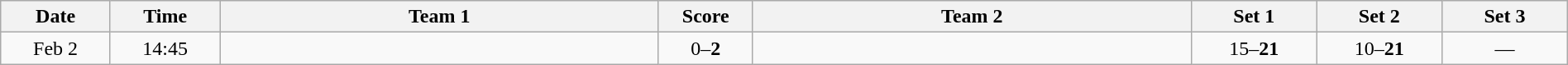<table class="wikitable" width="100%">
<tr>
<th style="width:7%">Date</th>
<th style="width:7%">Time</th>
<th style="width:28%">Team 1</th>
<th style="width:6%">Score</th>
<th style="width:28%">Team 2</th>
<th style="width:8%">Set 1</th>
<th style="width:8%">Set 2</th>
<th style="width:8%">Set 3</th>
</tr>
<tr>
<td style="text-align:center">Feb 2</td>
<td style="text-align:center">14:45</td>
<td style="text-align:right"></td>
<td style="text-align:center">0–<strong>2</strong></td>
<td style="text-align:left"><strong></strong></td>
<td style="text-align:center">15–<strong>21</strong></td>
<td style="text-align:center">10–<strong>21</strong></td>
<td style="text-align:center">—</td>
</tr>
</table>
